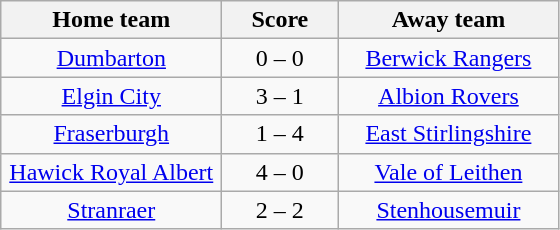<table class="wikitable" style="text-align: center">
<tr>
<th width=140>Home team</th>
<th width=70>Score</th>
<th width=140>Away team</th>
</tr>
<tr>
<td><a href='#'>Dumbarton</a></td>
<td>0 – 0</td>
<td><a href='#'>Berwick Rangers</a></td>
</tr>
<tr>
<td><a href='#'>Elgin City</a></td>
<td>3 – 1</td>
<td><a href='#'>Albion Rovers</a></td>
</tr>
<tr>
<td><a href='#'>Fraserburgh</a></td>
<td>1 – 4</td>
<td><a href='#'>East Stirlingshire</a></td>
</tr>
<tr>
<td><a href='#'>Hawick Royal Albert</a></td>
<td>4 – 0</td>
<td><a href='#'>Vale of Leithen</a></td>
</tr>
<tr>
<td><a href='#'>Stranraer</a></td>
<td>2 – 2</td>
<td><a href='#'>Stenhousemuir</a></td>
</tr>
</table>
